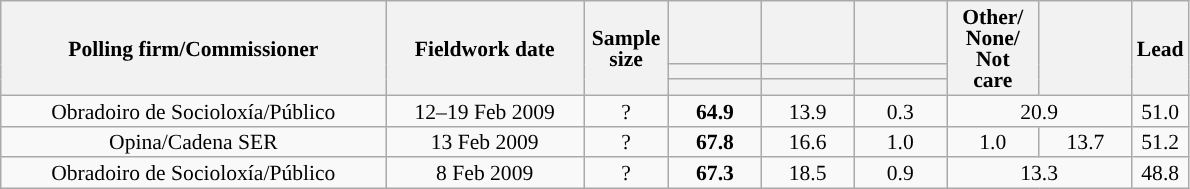<table class="wikitable collapsible collapsed" style="text-align:center; font-size:90%; line-height:14px;">
<tr style="height:42px;">
<th style="width:250px;" rowspan="3">Polling firm/Commissioner</th>
<th style="width:125px;" rowspan="3">Fieldwork date</th>
<th style="width:50px;" rowspan="3">Sample size</th>
<th style="width:55px;"></th>
<th style="width:55px;"></th>
<th style="width:55px;"></th>
<th style="width:55px;" rowspan="3">Other/<br>None/<br>Not<br>care</th>
<th style="width:55px;" rowspan="3"></th>
<th style="width:30px;" rowspan="3">Lead</th>
</tr>
<tr>
<th style="color:inherit;background:"></th>
<th style="color:inherit;background:"></th>
<th style="color:inherit;background:"></th>
</tr>
<tr>
<th></th>
<th></th>
<th></th>
</tr>
<tr>
<td>Obradoiro de Socioloxía/Público</td>
<td>12–19 Feb 2009</td>
<td>?</td>
<td><strong>64.9</strong></td>
<td>13.9</td>
<td>0.3</td>
<td colspan="2">20.9</td>
<td style="background:">51.0</td>
</tr>
<tr>
<td>Opina/Cadena SER</td>
<td>13 Feb 2009</td>
<td>?</td>
<td><strong>67.8</strong></td>
<td>16.6</td>
<td>1.0</td>
<td>1.0</td>
<td>13.7</td>
<td style="background:">51.2</td>
</tr>
<tr>
<td>Obradoiro de Socioloxía/Público</td>
<td>8 Feb 2009</td>
<td>?</td>
<td><strong>67.3</strong></td>
<td>18.5</td>
<td>0.9</td>
<td colspan="2">13.3</td>
<td style="background:">48.8</td>
</tr>
</table>
